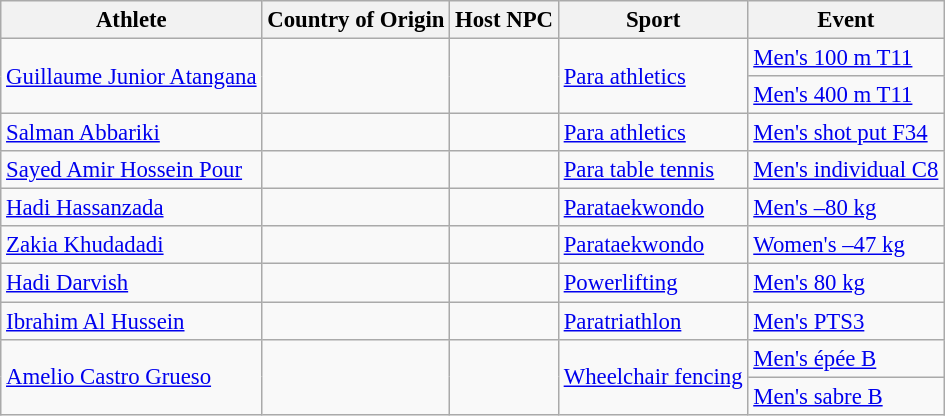<table class="sortable wikitable" style="font-size:95%">
<tr>
<th>Athlete</th>
<th>Country of Origin</th>
<th>Host NPC</th>
<th>Sport</th>
<th>Event</th>
</tr>
<tr>
<td rowspan="2"><a href='#'>Guillaume Junior Atangana</a></td>
<td rowspan="2"></td>
<td rowspan="2"></td>
<td rowspan="2"><a href='#'>Para athletics</a></td>
<td><a href='#'>Men's 100 m T11</a></td>
</tr>
<tr>
<td><a href='#'>Men's 400 m T11</a></td>
</tr>
<tr>
<td><a href='#'>Salman Abbariki</a></td>
<td></td>
<td></td>
<td><a href='#'>Para athletics</a></td>
<td><a href='#'>Men's shot put F34</a></td>
</tr>
<tr>
<td><a href='#'>Sayed Amir Hossein Pour</a></td>
<td></td>
<td></td>
<td><a href='#'>Para table tennis</a></td>
<td><a href='#'>Men's individual C8</a></td>
</tr>
<tr>
<td><a href='#'>Hadi Hassanzada</a></td>
<td></td>
<td></td>
<td><a href='#'>Parataekwondo</a></td>
<td><a href='#'>Men's –80 kg</a></td>
</tr>
<tr>
<td><a href='#'>Zakia Khudadadi</a></td>
<td></td>
<td></td>
<td><a href='#'>Parataekwondo</a></td>
<td><a href='#'>Women's –47 kg</a></td>
</tr>
<tr>
<td><a href='#'>Hadi Darvish</a></td>
<td></td>
<td></td>
<td><a href='#'>Powerlifting</a></td>
<td><a href='#'>Men's 80 kg</a></td>
</tr>
<tr>
<td><a href='#'>Ibrahim Al Hussein</a></td>
<td></td>
<td></td>
<td><a href='#'>Paratriathlon</a></td>
<td><a href='#'>Men's PTS3</a></td>
</tr>
<tr>
<td rowspan="2"><a href='#'>Amelio Castro Grueso</a></td>
<td rowspan="2"></td>
<td rowspan="2"></td>
<td rowspan="2"><a href='#'>Wheelchair fencing</a></td>
<td><a href='#'>Men's épée B</a></td>
</tr>
<tr>
<td><a href='#'>Men's sabre B</a></td>
</tr>
</table>
